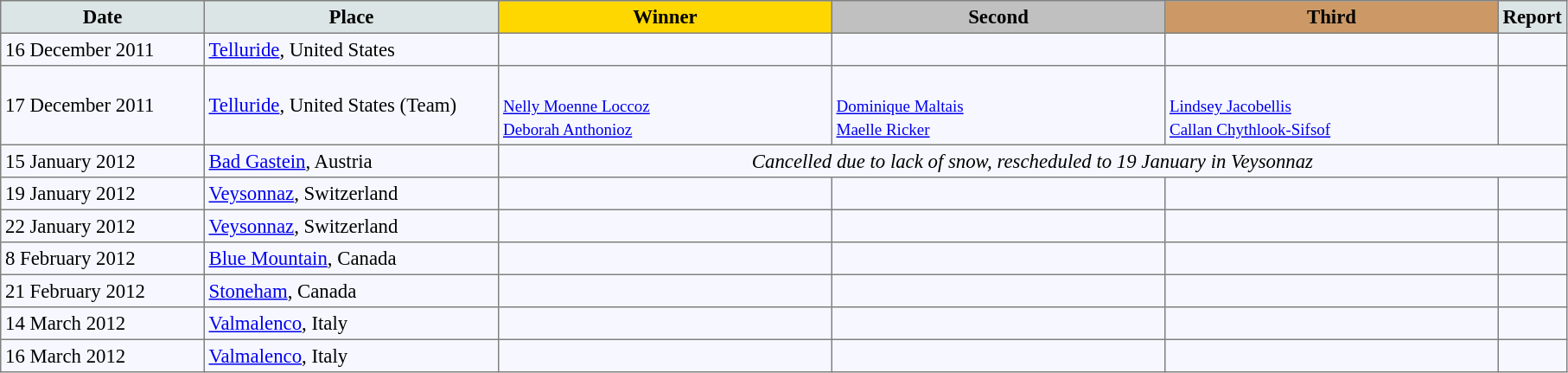<table bgcolor="#f7f8ff" cellpadding="3" cellspacing="0" border="1" style="font-size: 95%; border: gray solid 1px; border-collapse: collapse;">
<tr bgcolor="#CCCCCC">
<td align="center" bgcolor="#DCE5E5" width="150"><strong>Date</strong></td>
<td align="center" bgcolor="#DCE5E5" width="220"><strong>Place</strong></td>
<td align="center" bgcolor="gold" width="250"><strong>Winner</strong></td>
<td align="center" bgcolor="silver" width="250"><strong>Second</strong></td>
<td align="center" bgcolor="CC9966" width="250"><strong>Third</strong></td>
<td align="center" bgcolor="#DCE5E5"><strong>Report</strong></td>
</tr>
<tr align="left">
<td>16 December 2011</td>
<td> <a href='#'>Telluride</a>, United States</td>
<td></td>
<td></td>
<td></td>
<td></td>
</tr>
<tr align="left">
<td>17 December 2011</td>
<td> <a href='#'>Telluride</a>, United States (Team)</td>
<td><br><small><a href='#'>Nelly Moenne Loccoz</a><br><a href='#'>Deborah Anthonioz</a></small></td>
<td><small><br><a href='#'>Dominique Maltais</a><br><a href='#'>Maelle Ricker</a></small></td>
<td><br><small><a href='#'>Lindsey Jacobellis</a><br><a href='#'>Callan Chythlook-Sifsof</a></small></td>
<td></td>
</tr>
<tr align="left">
<td>15 January 2012</td>
<td> <a href='#'>Bad Gastein</a>, Austria</td>
<td colspan="4" align="center"><em>Cancelled due to lack of snow, rescheduled to 19 January in Veysonnaz</em></td>
</tr>
<tr align="left">
<td>19 January 2012</td>
<td> <a href='#'>Veysonnaz</a>, Switzerland</td>
<td></td>
<td></td>
<td></td>
<td></td>
</tr>
<tr align="left">
<td>22 January 2012</td>
<td> <a href='#'>Veysonnaz</a>, Switzerland</td>
<td></td>
<td></td>
<td></td>
<td></td>
</tr>
<tr align="left">
<td>8 February 2012</td>
<td> <a href='#'>Blue Mountain</a>, Canada</td>
<td></td>
<td></td>
<td></td>
<td></td>
</tr>
<tr align="left">
<td>21 February 2012</td>
<td> <a href='#'>Stoneham</a>, Canada</td>
<td></td>
<td></td>
<td></td>
<td></td>
</tr>
<tr align="left">
<td>14 March 2012</td>
<td> <a href='#'>Valmalenco</a>, Italy</td>
<td></td>
<td></td>
<td></td>
<td></td>
</tr>
<tr align="left">
<td>16 March 2012</td>
<td> <a href='#'>Valmalenco</a>, Italy</td>
<td></td>
<td></td>
<td></td>
<td></td>
</tr>
</table>
